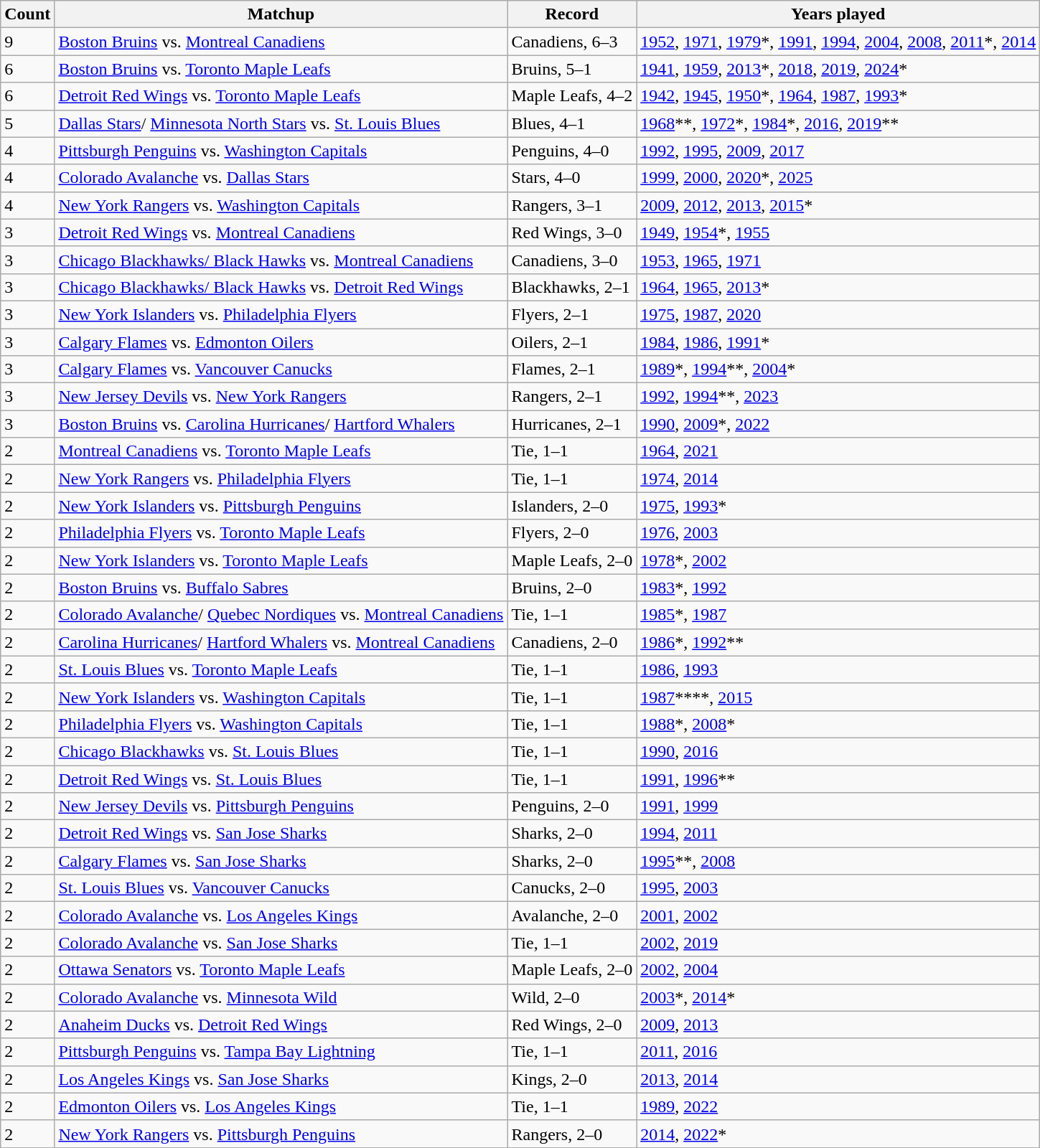<table class="wikitable sortable">
<tr>
<th>Count</th>
<th>Matchup</th>
<th>Record</th>
<th>Years played</th>
</tr>
<tr>
<td>9</td>
<td><a href='#'>Boston Bruins</a> vs. <a href='#'>Montreal Canadiens</a></td>
<td>Canadiens, 6–3</td>
<td><a href='#'>1952</a>, <a href='#'>1971</a>, <a href='#'>1979</a>*, <a href='#'>1991</a>, <a href='#'>1994</a>, <a href='#'>2004</a>, <a href='#'>2008</a>, <a href='#'>2011</a>*, <a href='#'>2014</a></td>
</tr>
<tr>
<td>6</td>
<td><a href='#'>Boston Bruins</a> vs. <a href='#'>Toronto Maple Leafs</a></td>
<td>Bruins, 5–1</td>
<td><a href='#'>1941</a>, <a href='#'>1959</a>, <a href='#'>2013</a>*, <a href='#'>2018</a>, <a href='#'>2019</a>, <a href='#'>2024</a>*</td>
</tr>
<tr>
<td>6</td>
<td><a href='#'>Detroit Red Wings</a> vs. <a href='#'>Toronto Maple Leafs</a></td>
<td>Maple Leafs, 4–2</td>
<td><a href='#'>1942</a>, <a href='#'>1945</a>, <a href='#'>1950</a>*, <a href='#'>1964</a>, <a href='#'>1987</a>, <a href='#'>1993</a>*</td>
</tr>
<tr>
<td>5</td>
<td><a href='#'>Dallas Stars</a>/ <a href='#'>Minnesota North Stars</a> vs. <a href='#'>St. Louis Blues</a></td>
<td>Blues, 4–1</td>
<td><a href='#'>1968</a>**, <a href='#'>1972</a>*, <a href='#'>1984</a>*, <a href='#'>2016</a>, <a href='#'>2019</a>**</td>
</tr>
<tr>
<td>4</td>
<td><a href='#'>Pittsburgh Penguins</a> vs. <a href='#'>Washington Capitals</a></td>
<td>Penguins, 4–0</td>
<td><a href='#'>1992</a>, <a href='#'>1995</a>, <a href='#'>2009</a>, <a href='#'>2017</a></td>
</tr>
<tr>
<td>4</td>
<td><a href='#'>Colorado Avalanche</a> vs. <a href='#'>Dallas Stars</a></td>
<td>Stars, 4–0</td>
<td><a href='#'>1999</a>, <a href='#'>2000</a>, <a href='#'>2020</a>*, <a href='#'>2025</a></td>
</tr>
<tr>
<td>4</td>
<td><a href='#'>New York Rangers</a> vs. <a href='#'>Washington Capitals</a></td>
<td>Rangers, 3–1</td>
<td><a href='#'>2009</a>, <a href='#'>2012</a>, <a href='#'>2013</a>, <a href='#'>2015</a>*</td>
</tr>
<tr>
<td>3</td>
<td><a href='#'>Detroit Red Wings</a> vs. <a href='#'>Montreal Canadiens</a></td>
<td>Red Wings, 3–0</td>
<td><a href='#'>1949</a>, <a href='#'>1954</a>*, <a href='#'>1955</a></td>
</tr>
<tr>
<td>3</td>
<td><a href='#'>Chicago Blackhawks/ Black Hawks</a> vs. <a href='#'>Montreal Canadiens</a></td>
<td>Canadiens, 3–0</td>
<td><a href='#'>1953</a>, <a href='#'>1965</a>, <a href='#'>1971</a></td>
</tr>
<tr>
<td>3</td>
<td><a href='#'>Chicago Blackhawks/ Black Hawks</a> vs. <a href='#'>Detroit Red Wings</a></td>
<td>Blackhawks, 2–1</td>
<td><a href='#'>1964</a>, <a href='#'>1965</a>, <a href='#'>2013</a>*</td>
</tr>
<tr>
<td>3</td>
<td><a href='#'>New York Islanders</a> vs. <a href='#'>Philadelphia Flyers</a></td>
<td>Flyers, 2–1</td>
<td><a href='#'>1975</a>, <a href='#'>1987</a>, <a href='#'>2020</a></td>
</tr>
<tr>
<td>3</td>
<td><a href='#'>Calgary Flames</a> vs. <a href='#'>Edmonton Oilers</a></td>
<td>Oilers, 2–1</td>
<td><a href='#'>1984</a>, <a href='#'>1986</a>, <a href='#'>1991</a>*</td>
</tr>
<tr>
<td>3</td>
<td><a href='#'>Calgary Flames</a> vs. <a href='#'>Vancouver Canucks</a></td>
<td>Flames, 2–1</td>
<td><a href='#'>1989</a>*, <a href='#'>1994</a>**, <a href='#'>2004</a>*</td>
</tr>
<tr>
<td>3</td>
<td><a href='#'>New Jersey Devils</a> vs. <a href='#'>New York Rangers</a></td>
<td>Rangers, 2–1</td>
<td><a href='#'>1992</a>, <a href='#'>1994</a>**, <a href='#'>2023</a></td>
</tr>
<tr>
<td>3</td>
<td><a href='#'>Boston Bruins</a> vs. <a href='#'>Carolina Hurricanes</a>/ <a href='#'>Hartford Whalers</a></td>
<td>Hurricanes, 2–1</td>
<td><a href='#'>1990</a>, <a href='#'>2009</a>*, <a href='#'>2022</a></td>
</tr>
<tr>
<td>2</td>
<td><a href='#'>Montreal Canadiens</a> vs. <a href='#'>Toronto Maple Leafs</a></td>
<td>Tie, 1–1</td>
<td><a href='#'>1964</a>, <a href='#'>2021</a></td>
</tr>
<tr>
<td>2</td>
<td><a href='#'>New York Rangers</a> vs. <a href='#'>Philadelphia Flyers</a></td>
<td>Tie, 1–1</td>
<td><a href='#'>1974</a>, <a href='#'>2014</a></td>
</tr>
<tr>
<td>2</td>
<td><a href='#'>New York Islanders</a> vs. <a href='#'>Pittsburgh Penguins</a></td>
<td>Islanders, 2–0</td>
<td><a href='#'>1975</a>, <a href='#'>1993</a>*</td>
</tr>
<tr>
<td>2</td>
<td><a href='#'>Philadelphia Flyers</a> vs. <a href='#'>Toronto Maple Leafs</a></td>
<td>Flyers, 2–0</td>
<td><a href='#'>1976</a>, <a href='#'>2003</a></td>
</tr>
<tr>
<td>2</td>
<td><a href='#'>New York Islanders</a> vs. <a href='#'>Toronto Maple Leafs</a></td>
<td>Maple Leafs, 2–0</td>
<td><a href='#'>1978</a>*, <a href='#'>2002</a></td>
</tr>
<tr>
<td>2</td>
<td><a href='#'>Boston Bruins</a> vs. <a href='#'>Buffalo Sabres</a></td>
<td>Bruins, 2–0</td>
<td><a href='#'>1983</a>*, <a href='#'>1992</a></td>
</tr>
<tr>
<td>2</td>
<td><a href='#'>Colorado Avalanche</a>/ <a href='#'>Quebec Nordiques</a> vs. <a href='#'>Montreal Canadiens</a></td>
<td>Tie, 1–1</td>
<td><a href='#'>1985</a>*, <a href='#'>1987</a></td>
</tr>
<tr>
<td>2</td>
<td><a href='#'>Carolina Hurricanes</a>/ <a href='#'>Hartford Whalers</a> vs. <a href='#'>Montreal Canadiens</a></td>
<td>Canadiens, 2–0</td>
<td><a href='#'>1986</a>*, <a href='#'>1992</a>**</td>
</tr>
<tr>
<td>2</td>
<td><a href='#'>St. Louis Blues</a> vs. <a href='#'>Toronto Maple Leafs</a></td>
<td>Tie, 1–1</td>
<td><a href='#'>1986</a>, <a href='#'>1993</a></td>
</tr>
<tr>
<td>2</td>
<td><a href='#'>New York Islanders</a> vs. <a href='#'>Washington Capitals</a></td>
<td>Tie, 1–1</td>
<td><a href='#'>1987</a>****, <a href='#'>2015</a></td>
</tr>
<tr>
<td>2</td>
<td><a href='#'>Philadelphia Flyers</a> vs. <a href='#'>Washington Capitals</a></td>
<td>Tie, 1–1</td>
<td><a href='#'>1988</a>*, <a href='#'>2008</a>*</td>
</tr>
<tr>
<td>2</td>
<td><a href='#'>Chicago Blackhawks</a> vs. <a href='#'>St. Louis Blues</a></td>
<td>Tie, 1–1</td>
<td><a href='#'>1990</a>, <a href='#'>2016</a></td>
</tr>
<tr>
<td>2</td>
<td><a href='#'>Detroit Red Wings</a> vs. <a href='#'>St. Louis Blues</a></td>
<td>Tie, 1–1</td>
<td><a href='#'>1991</a>, <a href='#'>1996</a>**</td>
</tr>
<tr>
<td>2</td>
<td><a href='#'>New Jersey Devils</a> vs. <a href='#'>Pittsburgh Penguins</a></td>
<td>Penguins, 2–0</td>
<td><a href='#'>1991</a>, <a href='#'>1999</a></td>
</tr>
<tr>
<td>2</td>
<td><a href='#'>Detroit Red Wings</a> vs. <a href='#'>San Jose Sharks</a></td>
<td>Sharks, 2–0</td>
<td><a href='#'>1994</a>, <a href='#'>2011</a></td>
</tr>
<tr>
<td>2</td>
<td><a href='#'>Calgary Flames</a> vs. <a href='#'>San Jose Sharks</a></td>
<td>Sharks, 2–0</td>
<td><a href='#'>1995</a>**, <a href='#'>2008</a></td>
</tr>
<tr>
<td>2</td>
<td><a href='#'>St. Louis Blues</a> vs. <a href='#'>Vancouver Canucks</a></td>
<td>Canucks, 2–0</td>
<td><a href='#'>1995</a>, <a href='#'>2003</a></td>
</tr>
<tr>
<td>2</td>
<td><a href='#'>Colorado Avalanche</a> vs. <a href='#'>Los Angeles Kings</a></td>
<td>Avalanche, 2–0</td>
<td><a href='#'>2001</a>, <a href='#'>2002</a></td>
</tr>
<tr>
<td>2</td>
<td><a href='#'>Colorado Avalanche</a> vs. <a href='#'>San Jose Sharks</a></td>
<td>Tie, 1–1</td>
<td><a href='#'>2002</a>, <a href='#'>2019</a></td>
</tr>
<tr>
<td>2</td>
<td><a href='#'>Ottawa Senators</a> vs. <a href='#'>Toronto Maple Leafs</a></td>
<td>Maple Leafs, 2–0</td>
<td><a href='#'>2002</a>, <a href='#'>2004</a></td>
</tr>
<tr>
<td>2</td>
<td><a href='#'>Colorado Avalanche</a> vs. <a href='#'>Minnesota Wild</a></td>
<td>Wild, 2–0</td>
<td><a href='#'>2003</a>*, <a href='#'>2014</a>*</td>
</tr>
<tr>
<td>2</td>
<td><a href='#'>Anaheim Ducks</a> vs. <a href='#'>Detroit Red Wings</a></td>
<td>Red Wings, 2–0</td>
<td><a href='#'>2009</a>, <a href='#'>2013</a></td>
</tr>
<tr>
<td>2</td>
<td><a href='#'>Pittsburgh Penguins</a> vs. <a href='#'>Tampa Bay Lightning</a></td>
<td>Tie, 1–1</td>
<td><a href='#'>2011</a>, <a href='#'>2016</a></td>
</tr>
<tr>
<td>2</td>
<td><a href='#'>Los Angeles Kings</a> vs. <a href='#'>San Jose Sharks</a></td>
<td>Kings, 2–0</td>
<td><a href='#'>2013</a>, <a href='#'>2014</a></td>
</tr>
<tr>
<td>2</td>
<td><a href='#'>Edmonton Oilers</a> vs. <a href='#'>Los Angeles Kings</a></td>
<td>Tie, 1–1</td>
<td><a href='#'>1989</a>, <a href='#'>2022</a></td>
</tr>
<tr>
<td>2</td>
<td><a href='#'>New York Rangers</a> vs. <a href='#'>Pittsburgh Penguins</a></td>
<td>Rangers, 2–0</td>
<td><a href='#'>2014</a>, <a href='#'>2022</a>*</td>
</tr>
</table>
